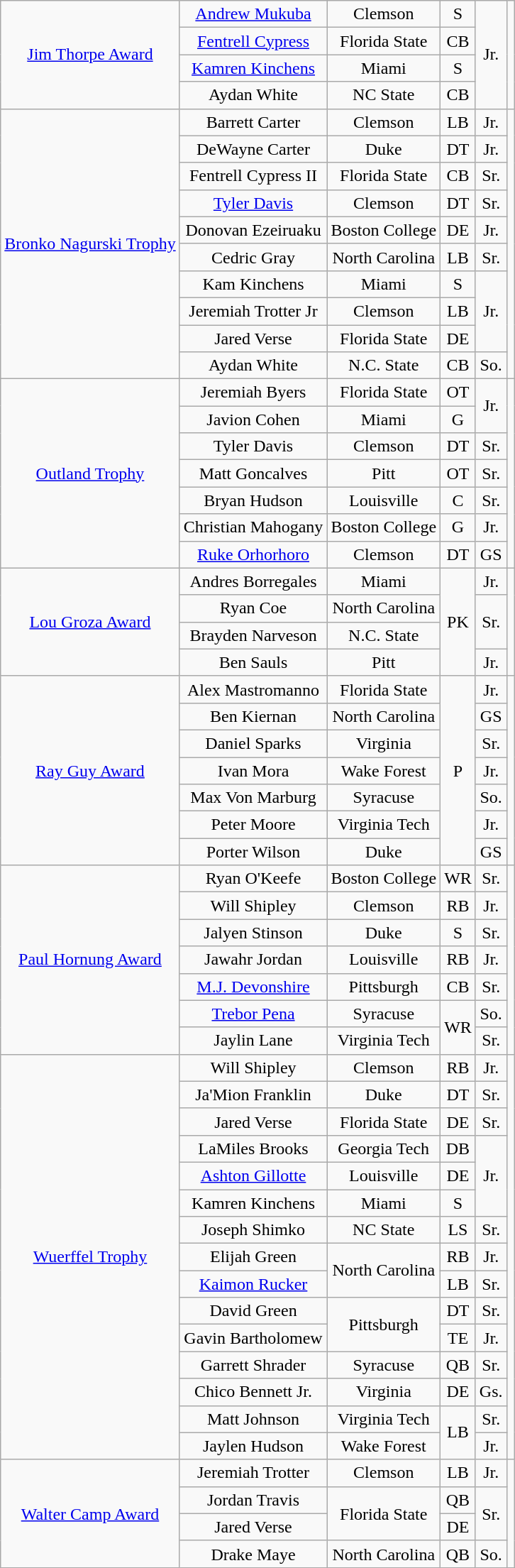<table class="wikitable" style="text-align:center;">
<tr>
<td rowspan=4><a href='#'>Jim Thorpe Award</a></td>
<td><a href='#'>Andrew Mukuba</a></td>
<td>Clemson</td>
<td>S</td>
<td rowspan=4>Jr.</td>
<td rowspan=4></td>
</tr>
<tr>
<td><a href='#'>Fentrell Cypress</a></td>
<td>Florida State</td>
<td>CB</td>
</tr>
<tr>
<td><a href='#'>Kamren Kinchens</a></td>
<td>Miami</td>
<td>S</td>
</tr>
<tr>
<td>Aydan White</td>
<td>NC State</td>
<td>CB</td>
</tr>
<tr>
<td rowspan=10><a href='#'>Bronko Nagurski Trophy</a></td>
<td>Barrett Carter</td>
<td>Clemson</td>
<td>LB</td>
<td>Jr.</td>
<td rowspan=10></td>
</tr>
<tr>
<td>DeWayne Carter</td>
<td>Duke</td>
<td>DT</td>
<td> Jr.</td>
</tr>
<tr>
<td>Fentrell Cypress II</td>
<td>Florida State</td>
<td>CB</td>
<td> Sr.</td>
</tr>
<tr>
<td><a href='#'>Tyler Davis</a></td>
<td>Clemson</td>
<td>DT</td>
<td>Sr.</td>
</tr>
<tr>
<td>Donovan Ezeiruaku</td>
<td>Boston College</td>
<td>DE</td>
<td>Jr.</td>
</tr>
<tr>
<td>Cedric Gray</td>
<td>North Carolina</td>
<td>LB</td>
<td>Sr.</td>
</tr>
<tr>
<td>Kam Kinchens</td>
<td>Miami</td>
<td>S</td>
<td rowspan=3>Jr.</td>
</tr>
<tr>
<td>Jeremiah Trotter Jr</td>
<td>Clemson</td>
<td>LB</td>
</tr>
<tr>
<td>Jared Verse</td>
<td>Florida State</td>
<td>DE</td>
</tr>
<tr>
<td>Aydan White</td>
<td>N.C. State</td>
<td>CB</td>
<td>So.</td>
</tr>
<tr>
<td rowspan=7><a href='#'>Outland Trophy</a></td>
<td>Jeremiah Byers</td>
<td>Florida State</td>
<td>OT</td>
<td rowspan=2> Jr.</td>
<td rowspan=7></td>
</tr>
<tr>
<td>Javion Cohen</td>
<td>Miami</td>
<td>G</td>
</tr>
<tr>
<td>Tyler Davis</td>
<td>Clemson</td>
<td>DT</td>
<td>Sr.</td>
</tr>
<tr>
<td>Matt Goncalves</td>
<td>Pitt</td>
<td>OT</td>
<td> Sr.</td>
</tr>
<tr>
<td>Bryan Hudson</td>
<td>Louisville</td>
<td>C</td>
<td>Sr.</td>
</tr>
<tr>
<td>Christian Mahogany</td>
<td>Boston College</td>
<td>G</td>
<td> Jr.</td>
</tr>
<tr>
<td><a href='#'>Ruke Orhorhoro</a></td>
<td>Clemson</td>
<td>DT</td>
<td>GS</td>
</tr>
<tr>
<td rowspan=4><a href='#'>Lou Groza Award</a></td>
<td>Andres Borregales</td>
<td>Miami</td>
<td rowspan=4>PK</td>
<td>Jr.</td>
<td rowspan=4></td>
</tr>
<tr>
<td>Ryan Coe</td>
<td>North Carolina</td>
<td rowspan=2>Sr.</td>
</tr>
<tr>
<td>Brayden Narveson</td>
<td>N.C. State</td>
</tr>
<tr>
<td>Ben Sauls</td>
<td>Pitt</td>
<td>Jr.</td>
</tr>
<tr>
<td rowspan=7><a href='#'>Ray Guy Award</a></td>
<td>Alex Mastromanno</td>
<td>Florida State</td>
<td rowspan=7>P</td>
<td>Jr.</td>
<td rowspan=7></td>
</tr>
<tr>
<td>Ben Kiernan</td>
<td>North Carolina</td>
<td>GS</td>
</tr>
<tr>
<td>Daniel Sparks</td>
<td>Virginia</td>
<td>Sr.</td>
</tr>
<tr>
<td>Ivan Mora</td>
<td>Wake Forest</td>
<td> Jr.</td>
</tr>
<tr>
<td>Max Von Marburg</td>
<td>Syracuse</td>
<td>So.</td>
</tr>
<tr>
<td>Peter Moore</td>
<td>Virginia Tech</td>
<td> Jr.</td>
</tr>
<tr>
<td>Porter Wilson</td>
<td>Duke</td>
<td>GS</td>
</tr>
<tr>
<td rowspan=7><a href='#'>Paul Hornung Award</a></td>
<td>Ryan O'Keefe</td>
<td>Boston College</td>
<td>WR</td>
<td>Sr.</td>
<td rowspan=7></td>
</tr>
<tr>
<td>Will Shipley</td>
<td>Clemson</td>
<td>RB</td>
<td>Jr.</td>
</tr>
<tr>
<td>Jalyen Stinson</td>
<td>Duke</td>
<td>S</td>
<td>Sr.</td>
</tr>
<tr>
<td>Jawahr Jordan</td>
<td>Louisville</td>
<td>RB</td>
<td> Jr.</td>
</tr>
<tr>
<td><a href='#'>M.J. Devonshire</a></td>
<td>Pittsburgh</td>
<td>CB</td>
<td> Sr.</td>
</tr>
<tr>
<td><a href='#'>Trebor Pena</a></td>
<td>Syracuse</td>
<td rowspan=2>WR</td>
<td>So.</td>
</tr>
<tr>
<td>Jaylin Lane</td>
<td>Virginia Tech</td>
<td>Sr.</td>
</tr>
<tr>
<td rowspan=15><a href='#'>Wuerffel Trophy</a></td>
<td>Will Shipley</td>
<td>Clemson</td>
<td>RB</td>
<td>Jr.</td>
<td rowspan=15></td>
</tr>
<tr>
<td>Ja'Mion Franklin</td>
<td>Duke</td>
<td>DT</td>
<td> Sr.</td>
</tr>
<tr>
<td>Jared Verse</td>
<td>Florida State</td>
<td>DE</td>
<td>Sr.</td>
</tr>
<tr>
<td>LaMiles Brooks</td>
<td>Georgia Tech</td>
<td>DB</td>
<td rowspan=3>Jr.</td>
</tr>
<tr>
<td><a href='#'>Ashton Gillotte</a></td>
<td>Louisville</td>
<td>DE</td>
</tr>
<tr>
<td>Kamren Kinchens</td>
<td>Miami</td>
<td>S</td>
</tr>
<tr>
<td>Joseph Shimko</td>
<td>NC State</td>
<td>LS</td>
<td>Sr.</td>
</tr>
<tr>
<td>Elijah Green</td>
<td rowspan=2>North Carolina</td>
<td>RB</td>
<td>Jr.</td>
</tr>
<tr>
<td><a href='#'>Kaimon Rucker</a></td>
<td>LB</td>
<td>Sr.</td>
</tr>
<tr>
<td>David Green</td>
<td rowspan=2>Pittsburgh</td>
<td>DT</td>
<td>Sr.</td>
</tr>
<tr>
<td>Gavin Bartholomew</td>
<td>TE</td>
<td>Jr.</td>
</tr>
<tr>
<td>Garrett Shrader</td>
<td>Syracuse</td>
<td>QB</td>
<td>Sr.</td>
</tr>
<tr>
<td>Chico Bennett Jr.</td>
<td>Virginia</td>
<td>DE</td>
<td>Gs.</td>
</tr>
<tr>
<td>Matt Johnson</td>
<td>Virginia Tech</td>
<td rowspan=2>LB</td>
<td>Sr.</td>
</tr>
<tr>
<td>Jaylen Hudson</td>
<td>Wake Forest</td>
<td>Jr.</td>
</tr>
<tr>
<td rowspan=4><a href='#'>Walter Camp Award</a></td>
<td>Jeremiah Trotter</td>
<td>Clemson</td>
<td>LB</td>
<td>Jr.</td>
<td rowspan=4></td>
</tr>
<tr>
<td>Jordan Travis</td>
<td rowspan=2>Florida State</td>
<td>QB</td>
<td rowspan=2>Sr.</td>
</tr>
<tr>
<td>Jared Verse</td>
<td>DE</td>
</tr>
<tr>
<td>Drake Maye</td>
<td>North Carolina</td>
<td>QB</td>
<td>So.</td>
</tr>
</table>
